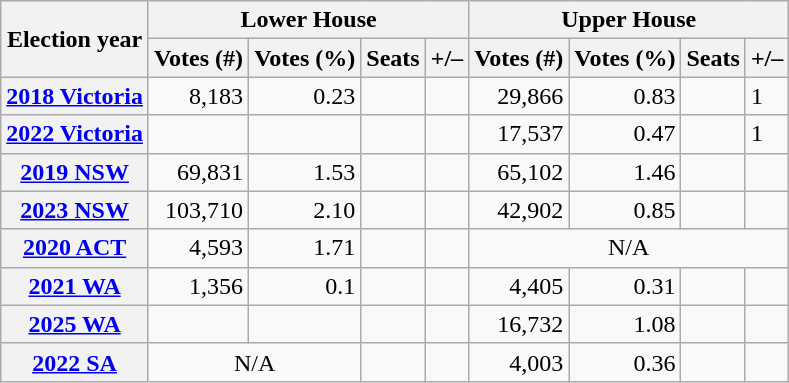<table class="wikitable">
<tr>
<th rowspan=2>Election year</th>
<th colspan=4>Lower House</th>
<th colspan=4>Upper House</th>
</tr>
<tr>
<th>Votes (#)</th>
<th>Votes (%)</th>
<th>Seats</th>
<th>+/–</th>
<th>Votes (#)</th>
<th>Votes (%)</th>
<th>Seats</th>
<th>+/–</th>
</tr>
<tr>
<th><a href='#'>2018 Victoria</a></th>
<td align=right>8,183</td>
<td align=right>0.23</td>
<td></td>
<td></td>
<td align=right>29,866</td>
<td align=right>0.83</td>
<td></td>
<td> 1</td>
</tr>
<tr>
<th><a href='#'>2022 Victoria</a></th>
<td align=right></td>
<td align=right></td>
<td></td>
<td></td>
<td align=right>17,537</td>
<td align=right>0.47</td>
<td></td>
<td> 1</td>
</tr>
<tr>
<th><a href='#'>2019 NSW</a></th>
<td align=right>69,831</td>
<td align=right>1.53</td>
<td></td>
<td></td>
<td align=right>65,102</td>
<td align=right>1.46</td>
<td></td>
<td></td>
</tr>
<tr>
<th><a href='#'>2023 NSW</a></th>
<td align=right>103,710</td>
<td align=right>2.10</td>
<td></td>
<td></td>
<td align=right>42,902</td>
<td align=right>0.85</td>
<td></td>
<td></td>
</tr>
<tr>
<th><a href='#'>2020 ACT</a></th>
<td align=right>4,593</td>
<td align=right>1.71</td>
<td></td>
<td></td>
<td align=center colspan=4>N/A </td>
</tr>
<tr>
<th><a href='#'>2021 WA</a></th>
<td align=right>1,356</td>
<td align=right>0.1</td>
<td></td>
<td></td>
<td align=right>4,405</td>
<td align=right>0.31</td>
<td></td>
<td></td>
</tr>
<tr>
<th><a href='#'>2025 WA</a></th>
<td align=right></td>
<td align=right></td>
<td></td>
<td></td>
<td align=right>16,732</td>
<td align=right>1.08</td>
<td></td>
<td></td>
</tr>
<tr>
<th><a href='#'>2022 SA</a></th>
<td colspan=2 align=center>N/A </td>
<td></td>
<td></td>
<td align=right>4,003</td>
<td align=right>0.36</td>
<td></td>
<td></td>
</tr>
</table>
